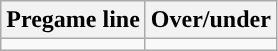<table class="wikitable">
<tr align="center">
<th>Pregame line</th>
<th>Over/under</th>
</tr>
<tr align="center">
<td></td>
<td></td>
</tr>
</table>
